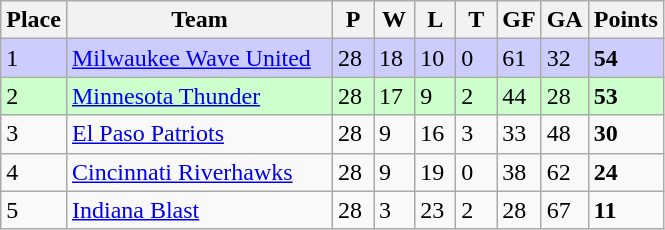<table class="wikitable">
<tr>
<th>Place</th>
<th width="170">Team</th>
<th width="20">P</th>
<th width="20">W</th>
<th width="20">L</th>
<th width="20">T</th>
<th width="20">GF</th>
<th width="20">GA</th>
<th>Points</th>
</tr>
<tr bgcolor=#ccccff>
<td>1</td>
<td><a href='#'>Milwaukee Wave United</a></td>
<td>28</td>
<td>18</td>
<td>10</td>
<td>0</td>
<td>61</td>
<td>32</td>
<td><strong>54</strong></td>
</tr>
<tr bgcolor=#ccffcc>
<td>2</td>
<td><a href='#'>Minnesota Thunder</a></td>
<td>28</td>
<td>17</td>
<td>9</td>
<td>2</td>
<td>44</td>
<td>28</td>
<td><strong>53</strong></td>
</tr>
<tr>
<td>3</td>
<td><a href='#'>El Paso Patriots</a></td>
<td>28</td>
<td>9</td>
<td>16</td>
<td>3</td>
<td>33</td>
<td>48</td>
<td><strong>30</strong></td>
</tr>
<tr>
<td>4</td>
<td><a href='#'>Cincinnati Riverhawks</a></td>
<td>28</td>
<td>9</td>
<td>19</td>
<td>0</td>
<td>38</td>
<td>62</td>
<td><strong>24</strong></td>
</tr>
<tr>
<td>5</td>
<td><a href='#'>Indiana Blast</a></td>
<td>28</td>
<td>3</td>
<td>23</td>
<td>2</td>
<td>28</td>
<td>67</td>
<td><strong>11</strong></td>
</tr>
</table>
